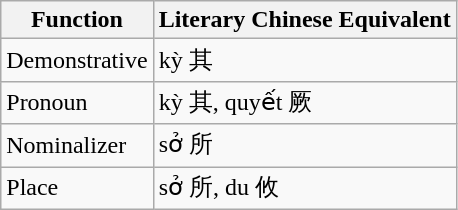<table class="wikitable">
<tr>
<th>Function</th>
<th>Literary Chinese Equivalent</th>
</tr>
<tr>
<td>Demonstrative</td>
<td>kỳ 其</td>
</tr>
<tr>
<td>Pronoun</td>
<td>kỳ 其, quyết 厥</td>
</tr>
<tr>
<td>Nominalizer</td>
<td>sở 所</td>
</tr>
<tr>
<td>Place</td>
<td>sở 所, du 攸</td>
</tr>
</table>
